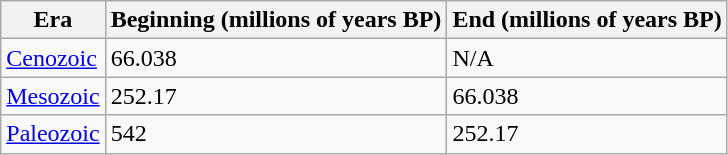<table class="wikitable">
<tr>
<th>Era</th>
<th>Beginning (millions of years BP)</th>
<th>End (millions of years BP)</th>
</tr>
<tr>
<td><a href='#'>Cenozoic</a></td>
<td>66.038</td>
<td>N/A</td>
</tr>
<tr>
<td><a href='#'>Mesozoic</a></td>
<td>252.17</td>
<td>66.038</td>
</tr>
<tr>
<td><a href='#'>Paleozoic</a></td>
<td>542</td>
<td>252.17</td>
</tr>
</table>
